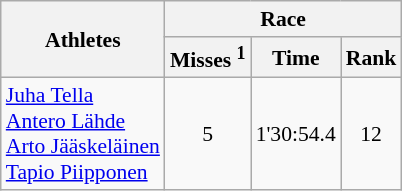<table class="wikitable" border="1" style="font-size:90%">
<tr>
<th rowspan=2>Athletes</th>
<th colspan=3>Race</th>
</tr>
<tr>
<th>Misses <sup>1</sup></th>
<th>Time</th>
<th>Rank</th>
</tr>
<tr>
<td><a href='#'>Juha Tella</a><br><a href='#'>Antero Lähde</a><br><a href='#'>Arto Jääskeläinen</a><br><a href='#'>Tapio Piipponen</a></td>
<td align=center>5</td>
<td align=center>1'30:54.4</td>
<td align=center>12</td>
</tr>
</table>
